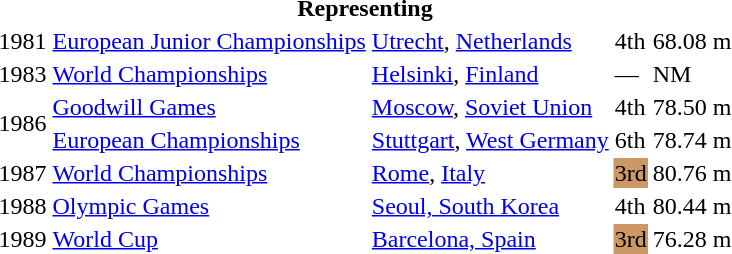<table>
<tr>
<th colspan="5">Representing </th>
</tr>
<tr>
<td>1981</td>
<td><a href='#'>European Junior Championships</a></td>
<td><a href='#'>Utrecht</a>, <a href='#'>Netherlands</a></td>
<td>4th</td>
<td>68.08 m</td>
</tr>
<tr>
<td>1983</td>
<td><a href='#'>World Championships</a></td>
<td><a href='#'>Helsinki</a>, <a href='#'>Finland</a></td>
<td>—</td>
<td>NM</td>
</tr>
<tr>
<td rowspan=2>1986</td>
<td><a href='#'>Goodwill Games</a></td>
<td><a href='#'>Moscow</a>, <a href='#'>Soviet Union</a></td>
<td>4th</td>
<td>78.50 m</td>
</tr>
<tr>
<td><a href='#'>European Championships</a></td>
<td><a href='#'>Stuttgart</a>, <a href='#'>West Germany</a></td>
<td>6th</td>
<td>78.74 m</td>
</tr>
<tr>
<td>1987</td>
<td><a href='#'>World Championships</a></td>
<td><a href='#'>Rome</a>, <a href='#'>Italy</a></td>
<td bgcolor="cc9966">3rd</td>
<td>80.76 m</td>
</tr>
<tr>
<td>1988</td>
<td><a href='#'>Olympic Games</a></td>
<td><a href='#'>Seoul, South Korea</a></td>
<td>4th</td>
<td>80.44 m</td>
</tr>
<tr>
<td>1989</td>
<td><a href='#'>World Cup</a></td>
<td><a href='#'>Barcelona, Spain</a></td>
<td bgcolor="cc9966">3rd</td>
<td>76.28 m</td>
</tr>
</table>
